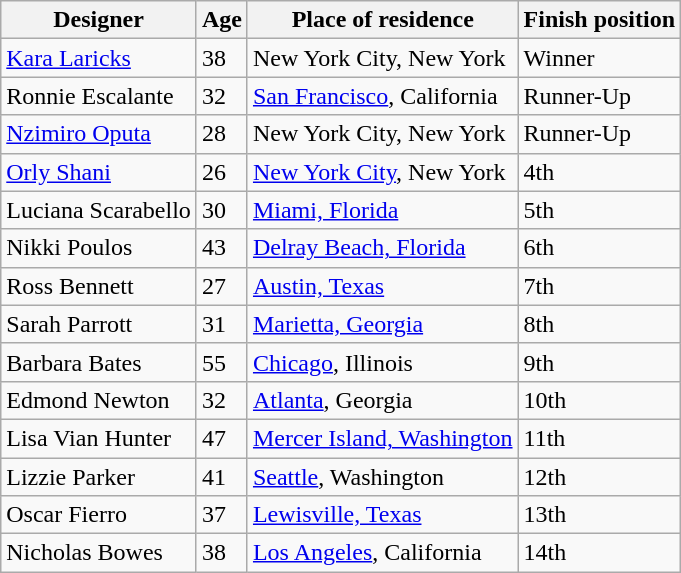<table class="wikitable">
<tr>
<th>Designer</th>
<th>Age</th>
<th>Place of residence</th>
<th>Finish position</th>
</tr>
<tr>
<td><a href='#'>Kara Laricks</a></td>
<td>38</td>
<td>New York City, New York</td>
<td>Winner</td>
</tr>
<tr>
<td>Ronnie Escalante</td>
<td>32</td>
<td><a href='#'>San Francisco</a>, California</td>
<td>Runner-Up</td>
</tr>
<tr>
<td><a href='#'>Nzimiro Oputa</a></td>
<td>28</td>
<td>New York City, New York</td>
<td>Runner-Up</td>
</tr>
<tr>
<td><a href='#'>Orly Shani</a></td>
<td>26</td>
<td><a href='#'>New York City</a>, New York</td>
<td>4th</td>
</tr>
<tr>
<td>Luciana Scarabello</td>
<td>30</td>
<td><a href='#'>Miami, Florida</a></td>
<td>5th</td>
</tr>
<tr>
<td>Nikki Poulos</td>
<td>43</td>
<td><a href='#'>Delray Beach, Florida</a></td>
<td>6th</td>
</tr>
<tr>
<td>Ross Bennett</td>
<td>27</td>
<td><a href='#'>Austin, Texas</a></td>
<td>7th</td>
</tr>
<tr>
<td>Sarah Parrott</td>
<td>31</td>
<td><a href='#'>Marietta, Georgia</a></td>
<td>8th</td>
</tr>
<tr>
<td>Barbara Bates</td>
<td>55</td>
<td><a href='#'>Chicago</a>, Illinois</td>
<td>9th</td>
</tr>
<tr>
<td>Edmond Newton</td>
<td>32</td>
<td><a href='#'>Atlanta</a>, Georgia</td>
<td>10th</td>
</tr>
<tr>
<td>Lisa Vian Hunter</td>
<td>47</td>
<td><a href='#'>Mercer Island, Washington</a></td>
<td>11th</td>
</tr>
<tr>
<td>Lizzie Parker</td>
<td>41</td>
<td><a href='#'>Seattle</a>, Washington</td>
<td>12th</td>
</tr>
<tr>
<td>Oscar Fierro</td>
<td>37</td>
<td><a href='#'>Lewisville, Texas</a></td>
<td>13th</td>
</tr>
<tr>
<td>Nicholas Bowes</td>
<td>38</td>
<td><a href='#'>Los Angeles</a>, California</td>
<td>14th</td>
</tr>
</table>
